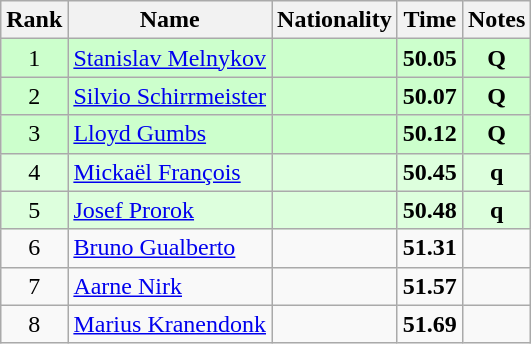<table class="wikitable sortable" style="text-align:center">
<tr>
<th>Rank</th>
<th>Name</th>
<th>Nationality</th>
<th>Time</th>
<th>Notes</th>
</tr>
<tr bgcolor=ccffcc>
<td>1</td>
<td align=left><a href='#'>Stanislav Melnykov</a></td>
<td align=left></td>
<td><strong>50.05</strong></td>
<td><strong>Q</strong></td>
</tr>
<tr bgcolor=ccffcc>
<td>2</td>
<td align=left><a href='#'>Silvio Schirrmeister</a></td>
<td align=left></td>
<td><strong>50.07</strong></td>
<td><strong>Q</strong></td>
</tr>
<tr bgcolor=ccffcc>
<td>3</td>
<td align=left><a href='#'>Lloyd Gumbs</a></td>
<td align=left></td>
<td><strong>50.12</strong></td>
<td><strong>Q</strong></td>
</tr>
<tr bgcolor=ddffdd>
<td>4</td>
<td align=left><a href='#'>Mickaël François</a></td>
<td align=left></td>
<td><strong>50.45</strong></td>
<td><strong>q</strong></td>
</tr>
<tr bgcolor=ddffdd>
<td>5</td>
<td align=left><a href='#'>Josef Prorok</a></td>
<td align=left></td>
<td><strong>50.48</strong></td>
<td><strong>q</strong></td>
</tr>
<tr>
<td>6</td>
<td align=left><a href='#'>Bruno Gualberto</a></td>
<td align=left></td>
<td><strong>51.31</strong></td>
<td></td>
</tr>
<tr>
<td>7</td>
<td align=left><a href='#'>Aarne Nirk</a></td>
<td align=left></td>
<td><strong>51.57</strong></td>
<td></td>
</tr>
<tr>
<td>8</td>
<td align=left><a href='#'>Marius Kranendonk</a></td>
<td align=left></td>
<td><strong>51.69</strong></td>
<td></td>
</tr>
</table>
